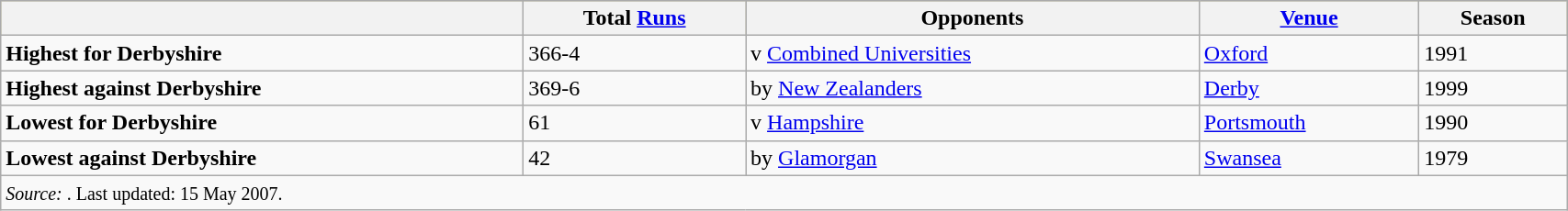<table class="wikitable" width=90%>
<tr bgcolor=#bdb76b>
<th></th>
<th>Total <a href='#'>Runs</a></th>
<th>Opponents</th>
<th><a href='#'>Venue</a></th>
<th>Season</th>
</tr>
<tr>
<td><strong>Highest for Derbyshire</strong></td>
<td>366-4</td>
<td>v <a href='#'>Combined Universities</a></td>
<td><a href='#'>Oxford</a></td>
<td>1991</td>
</tr>
<tr>
<td><strong>Highest against Derbyshire</strong></td>
<td>369-6</td>
<td>by  <a href='#'>New Zealanders</a></td>
<td><a href='#'>Derby</a></td>
<td>1999</td>
</tr>
<tr>
<td><strong>Lowest for Derbyshire</strong></td>
<td>61</td>
<td>v <a href='#'>Hampshire</a></td>
<td><a href='#'>Portsmouth</a></td>
<td>1990</td>
</tr>
<tr>
<td><strong>Lowest against Derbyshire</strong></td>
<td>42</td>
<td>by <a href='#'>Glamorgan</a></td>
<td><a href='#'>Swansea</a></td>
<td>1979</td>
</tr>
<tr>
<td colspan=5><small><em>Source: </em>. Last updated: 15 May 2007.</small></td>
</tr>
</table>
